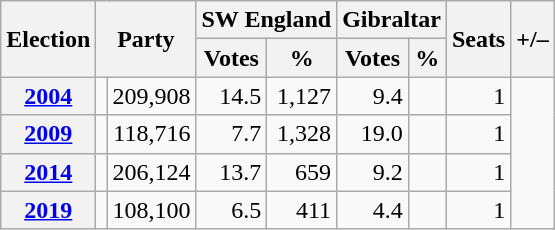<table class="wikitable" style="text-align:right">
<tr>
<th rowspan=2>Election</th>
<th colspan=2 rowspan=2>Party</th>
<th colspan=2>SW England</th>
<th colspan=2>Gibraltar</th>
<th rowspan=2>Seats</th>
<th rowspan=2>+/–</th>
</tr>
<tr>
<th>Votes</th>
<th>%</th>
<th>Votes</th>
<th>%</th>
</tr>
<tr>
<th><a href='#'>2004</a></th>
<td></td>
<td>209,908</td>
<td>14.5</td>
<td>1,127</td>
<td>9.4</td>
<td></td>
<td> 1</td>
</tr>
<tr>
<th><a href='#'>2009</a></th>
<td></td>
<td>118,716</td>
<td>7.7</td>
<td>1,328</td>
<td>19.0</td>
<td></td>
<td> 1</td>
</tr>
<tr>
<th><a href='#'>2014</a></th>
<td></td>
<td>206,124</td>
<td>13.7</td>
<td>659</td>
<td>9.2</td>
<td></td>
<td> 1</td>
</tr>
<tr>
<th><a href='#'>2019</a></th>
<td></td>
<td>108,100</td>
<td>6.5</td>
<td>411</td>
<td>4.4</td>
<td></td>
<td> 1</td>
</tr>
</table>
